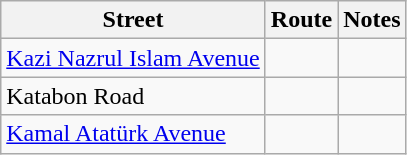<table class="wikitable">
<tr>
<th>Street</th>
<th>Route</th>
<th>Notes</th>
</tr>
<tr>
<td><a href='#'>Kazi Nazrul Islam Avenue</a></td>
<td></td>
<td></td>
</tr>
<tr>
<td>Katabon Road</td>
<td></td>
<td></td>
</tr>
<tr>
<td><a href='#'>Kamal Atatürk Avenue</a></td>
<td></td>
<td></td>
</tr>
</table>
